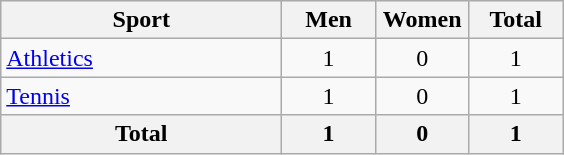<table class="wikitable sortable" style=text-align:center>
<tr>
<th width=180>Sport</th>
<th width=55>Men</th>
<th width=55>Women</th>
<th width=55>Total</th>
</tr>
<tr>
<td align=left><a href='#'>Athletics</a></td>
<td>1</td>
<td>0</td>
<td>1</td>
</tr>
<tr>
<td align=left><a href='#'>Tennis</a></td>
<td>1</td>
<td>0</td>
<td>1</td>
</tr>
<tr>
<th>Total</th>
<th>1</th>
<th>0</th>
<th>1</th>
</tr>
</table>
